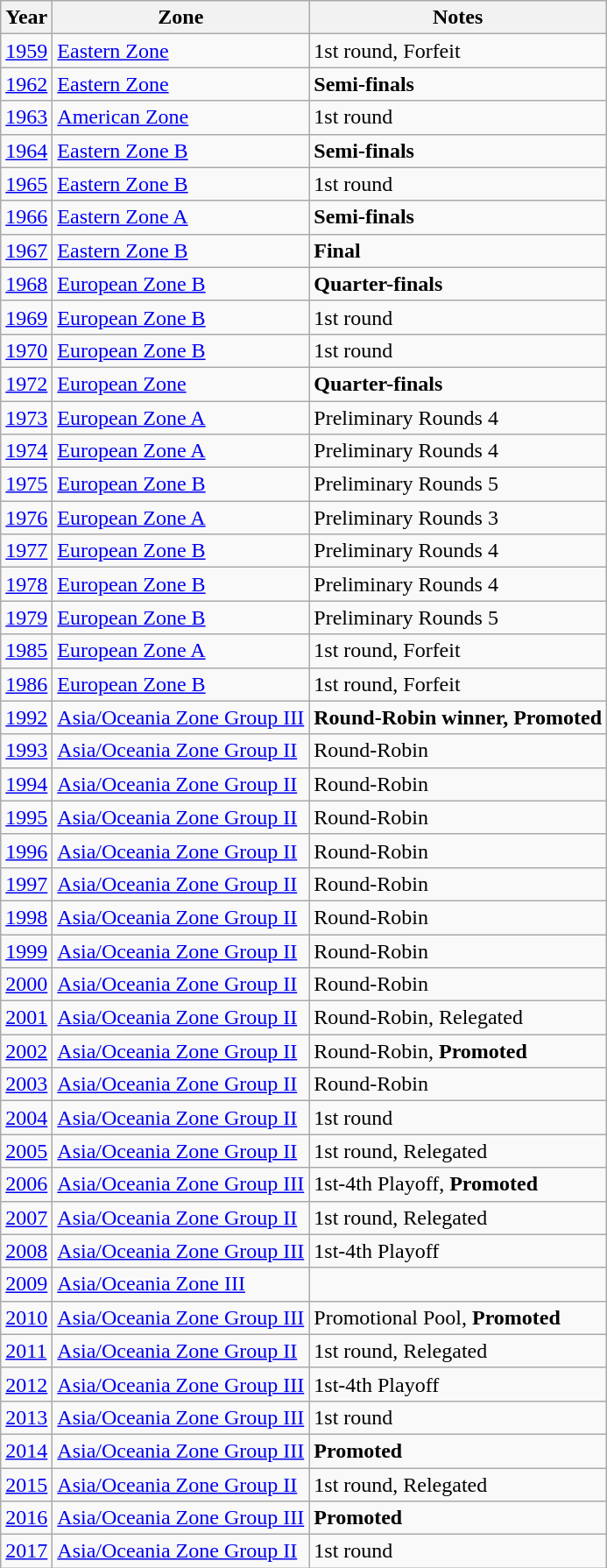<table class="wikitable collapsible collapsed">
<tr>
<th>Year</th>
<th>Zone</th>
<th>Notes</th>
</tr>
<tr>
<td><a href='#'>1959</a></td>
<td><a href='#'>Eastern Zone</a></td>
<td>1st round, Forfeit</td>
</tr>
<tr>
<td><a href='#'>1962</a></td>
<td><a href='#'>Eastern Zone</a></td>
<td><strong>Semi-finals</strong></td>
</tr>
<tr>
<td><a href='#'>1963</a></td>
<td><a href='#'>American Zone</a></td>
<td>1st round</td>
</tr>
<tr>
<td><a href='#'>1964</a></td>
<td><a href='#'>Eastern Zone B</a></td>
<td><strong>Semi-finals</strong></td>
</tr>
<tr>
<td><a href='#'>1965</a></td>
<td><a href='#'>Eastern Zone B</a></td>
<td>1st round</td>
</tr>
<tr>
<td><a href='#'>1966</a></td>
<td><a href='#'>Eastern Zone A</a></td>
<td><strong>Semi-finals</strong></td>
</tr>
<tr>
<td><a href='#'>1967</a></td>
<td><a href='#'>Eastern Zone B</a></td>
<td><strong>Final</strong></td>
</tr>
<tr>
<td><a href='#'>1968</a></td>
<td><a href='#'>European Zone B</a></td>
<td><strong>Quarter-finals</strong></td>
</tr>
<tr>
<td><a href='#'>1969</a></td>
<td><a href='#'>European Zone B</a></td>
<td>1st round</td>
</tr>
<tr>
<td><a href='#'>1970</a></td>
<td><a href='#'>European Zone B</a></td>
<td>1st round</td>
</tr>
<tr>
<td><a href='#'>1972</a></td>
<td><a href='#'>European Zone</a></td>
<td><strong>Quarter-finals</strong></td>
</tr>
<tr>
<td><a href='#'>1973</a></td>
<td><a href='#'>European Zone A</a></td>
<td>Preliminary Rounds 4</td>
</tr>
<tr>
<td><a href='#'>1974</a></td>
<td><a href='#'>European Zone A</a></td>
<td>Preliminary Rounds 4</td>
</tr>
<tr>
<td><a href='#'>1975</a></td>
<td><a href='#'>European Zone B</a></td>
<td>Preliminary Rounds 5</td>
</tr>
<tr>
<td><a href='#'>1976</a></td>
<td><a href='#'>European Zone A</a></td>
<td>Preliminary Rounds 3</td>
</tr>
<tr>
<td><a href='#'>1977</a></td>
<td><a href='#'>European Zone B</a></td>
<td>Preliminary Rounds 4</td>
</tr>
<tr>
<td><a href='#'>1978</a></td>
<td><a href='#'>European Zone B</a></td>
<td>Preliminary Rounds 4</td>
</tr>
<tr>
<td><a href='#'>1979</a></td>
<td><a href='#'>European Zone B</a></td>
<td>Preliminary Rounds 5</td>
</tr>
<tr>
<td><a href='#'>1985</a></td>
<td><a href='#'>European Zone A</a></td>
<td>1st round, Forfeit</td>
</tr>
<tr>
<td><a href='#'>1986</a></td>
<td><a href='#'>European Zone B</a></td>
<td>1st round, Forfeit</td>
</tr>
<tr>
<td><a href='#'>1992</a></td>
<td><a href='#'>Asia/Oceania Zone Group III</a></td>
<td><strong>Round-Robin winner, Promoted</strong></td>
</tr>
<tr>
<td><a href='#'>1993</a></td>
<td><a href='#'>Asia/Oceania Zone Group II</a></td>
<td>Round-Robin</td>
</tr>
<tr>
<td><a href='#'>1994</a></td>
<td><a href='#'>Asia/Oceania Zone Group II</a></td>
<td>Round-Robin</td>
</tr>
<tr>
<td><a href='#'>1995</a></td>
<td><a href='#'>Asia/Oceania Zone Group II</a></td>
<td>Round-Robin</td>
</tr>
<tr>
<td><a href='#'>1996</a></td>
<td><a href='#'>Asia/Oceania Zone Group II</a></td>
<td>Round-Robin</td>
</tr>
<tr>
<td><a href='#'>1997</a></td>
<td><a href='#'>Asia/Oceania Zone Group II</a></td>
<td>Round-Robin</td>
</tr>
<tr>
<td><a href='#'>1998</a></td>
<td><a href='#'>Asia/Oceania Zone Group II</a></td>
<td>Round-Robin</td>
</tr>
<tr>
<td><a href='#'>1999</a></td>
<td><a href='#'>Asia/Oceania Zone Group II</a></td>
<td>Round-Robin</td>
</tr>
<tr>
<td><a href='#'>2000</a></td>
<td><a href='#'>Asia/Oceania Zone Group II</a></td>
<td>Round-Robin</td>
</tr>
<tr>
<td><a href='#'>2001</a></td>
<td><a href='#'>Asia/Oceania Zone Group II</a></td>
<td>Round-Robin, Relegated</td>
</tr>
<tr>
<td><a href='#'>2002</a></td>
<td><a href='#'>Asia/Oceania Zone Group II</a></td>
<td>Round-Robin, <strong>Promoted</strong></td>
</tr>
<tr>
<td><a href='#'>2003</a></td>
<td><a href='#'>Asia/Oceania Zone Group II</a></td>
<td>Round-Robin</td>
</tr>
<tr>
<td><a href='#'>2004</a></td>
<td><a href='#'>Asia/Oceania Zone Group II</a></td>
<td>1st round</td>
</tr>
<tr>
<td><a href='#'>2005</a></td>
<td><a href='#'>Asia/Oceania Zone Group II</a></td>
<td>1st round, Relegated</td>
</tr>
<tr>
<td><a href='#'>2006</a></td>
<td><a href='#'>Asia/Oceania Zone Group III</a></td>
<td>1st-4th Playoff, <strong>Promoted</strong></td>
</tr>
<tr>
<td><a href='#'>2007</a></td>
<td><a href='#'>Asia/Oceania Zone Group II</a></td>
<td>1st round, Relegated</td>
</tr>
<tr>
<td><a href='#'>2008</a></td>
<td><a href='#'>Asia/Oceania Zone Group III</a></td>
<td>1st-4th Playoff</td>
</tr>
<tr>
<td><a href='#'>2009</a></td>
<td><a href='#'>Asia/Oceania Zone III</a></td>
<td></td>
</tr>
<tr>
<td><a href='#'>2010</a></td>
<td><a href='#'>Asia/Oceania Zone Group III</a></td>
<td>Promotional Pool, <strong>Promoted</strong></td>
</tr>
<tr>
<td><a href='#'>2011</a></td>
<td><a href='#'>Asia/Oceania Zone Group II</a></td>
<td>1st round, Relegated</td>
</tr>
<tr>
<td><a href='#'>2012</a></td>
<td><a href='#'>Asia/Oceania Zone Group III</a></td>
<td>1st-4th Playoff</td>
</tr>
<tr>
<td><a href='#'>2013</a></td>
<td><a href='#'>Asia/Oceania Zone Group III</a></td>
<td>1st round</td>
</tr>
<tr>
<td><a href='#'>2014</a></td>
<td><a href='#'>Asia/Oceania Zone Group III</a></td>
<td><strong>Promoted</strong></td>
</tr>
<tr>
<td><a href='#'>2015</a></td>
<td><a href='#'>Asia/Oceania Zone Group II</a></td>
<td>1st round, Relegated</td>
</tr>
<tr>
<td><a href='#'>2016</a></td>
<td><a href='#'>Asia/Oceania Zone Group III</a></td>
<td><strong>Promoted</strong></td>
</tr>
<tr>
<td><a href='#'>2017</a></td>
<td><a href='#'>Asia/Oceania Zone Group II</a></td>
<td>1st round</td>
</tr>
</table>
